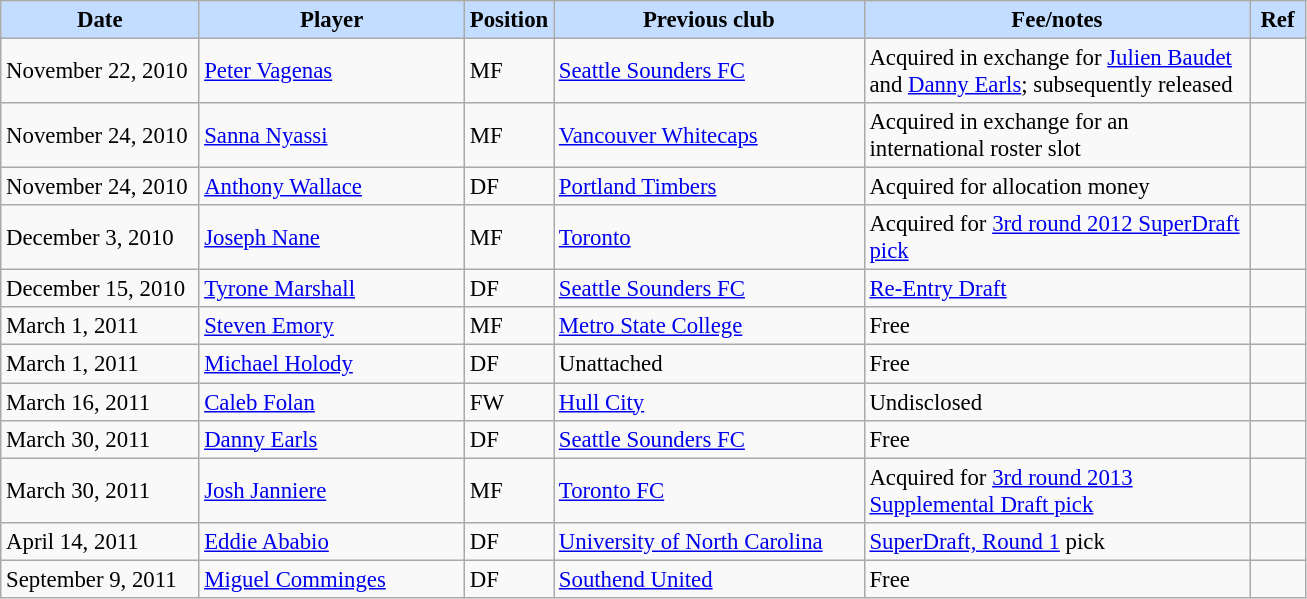<table class="wikitable" style="text-align:left; font-size:95%;">
<tr>
<th style="background:#c2ddff; width:125px;">Date</th>
<th style="background:#c2ddff; width:170px;">Player</th>
<th style="background:#c2ddff; width:50px;">Position</th>
<th style="background:#c2ddff; width:200px;">Previous club</th>
<th style="background:#c2ddff; width:250px;">Fee/notes</th>
<th style="background:#c2ddff; width:30px;">Ref</th>
</tr>
<tr>
<td>November 22, 2010</td>
<td> <a href='#'>Peter Vagenas</a></td>
<td>MF</td>
<td> <a href='#'>Seattle Sounders FC</a></td>
<td>Acquired in exchange for <a href='#'>Julien Baudet</a> and <a href='#'>Danny Earls</a>; subsequently released</td>
<td></td>
</tr>
<tr>
<td>November 24, 2010</td>
<td> <a href='#'>Sanna Nyassi</a></td>
<td>MF</td>
<td> <a href='#'>Vancouver Whitecaps</a></td>
<td>Acquired in exchange for an international roster slot</td>
<td></td>
</tr>
<tr>
<td>November 24, 2010</td>
<td> <a href='#'>Anthony Wallace</a></td>
<td>DF</td>
<td> <a href='#'>Portland Timbers</a></td>
<td>Acquired for allocation money</td>
<td></td>
</tr>
<tr>
<td>December 3, 2010</td>
<td> <a href='#'>Joseph Nane</a></td>
<td>MF</td>
<td> <a href='#'>Toronto</a></td>
<td>Acquired for <a href='#'>3rd round 2012 SuperDraft pick</a></td>
<td></td>
</tr>
<tr>
<td>December 15, 2010</td>
<td> <a href='#'>Tyrone Marshall</a></td>
<td>DF</td>
<td> <a href='#'>Seattle Sounders FC</a></td>
<td><a href='#'>Re-Entry Draft</a></td>
<td></td>
</tr>
<tr>
<td>March 1, 2011</td>
<td> <a href='#'>Steven Emory</a></td>
<td>MF</td>
<td> <a href='#'>Metro State College</a></td>
<td>Free</td>
<td></td>
</tr>
<tr>
<td>March 1, 2011</td>
<td> <a href='#'>Michael Holody</a></td>
<td>DF</td>
<td>Unattached</td>
<td>Free</td>
<td></td>
</tr>
<tr>
<td>March 16, 2011</td>
<td> <a href='#'>Caleb Folan</a></td>
<td>FW</td>
<td> <a href='#'>Hull City</a></td>
<td>Undisclosed</td>
<td></td>
</tr>
<tr>
<td>March 30, 2011</td>
<td> <a href='#'>Danny Earls</a></td>
<td>DF</td>
<td> <a href='#'>Seattle Sounders FC</a></td>
<td>Free</td>
<td></td>
</tr>
<tr>
<td>March 30, 2011</td>
<td> <a href='#'>Josh Janniere</a></td>
<td>MF</td>
<td> <a href='#'>Toronto FC</a></td>
<td>Acquired for <a href='#'>3rd round 2013 Supplemental Draft pick</a></td>
<td></td>
</tr>
<tr>
<td>April 14, 2011</td>
<td> <a href='#'>Eddie Ababio</a></td>
<td>DF</td>
<td> <a href='#'>University of North Carolina</a></td>
<td><a href='#'>SuperDraft, Round 1</a> pick</td>
<td></td>
</tr>
<tr>
<td>September 9, 2011</td>
<td> <a href='#'>Miguel Comminges</a></td>
<td>DF</td>
<td> <a href='#'>Southend United</a></td>
<td>Free</td>
<td></td>
</tr>
</table>
